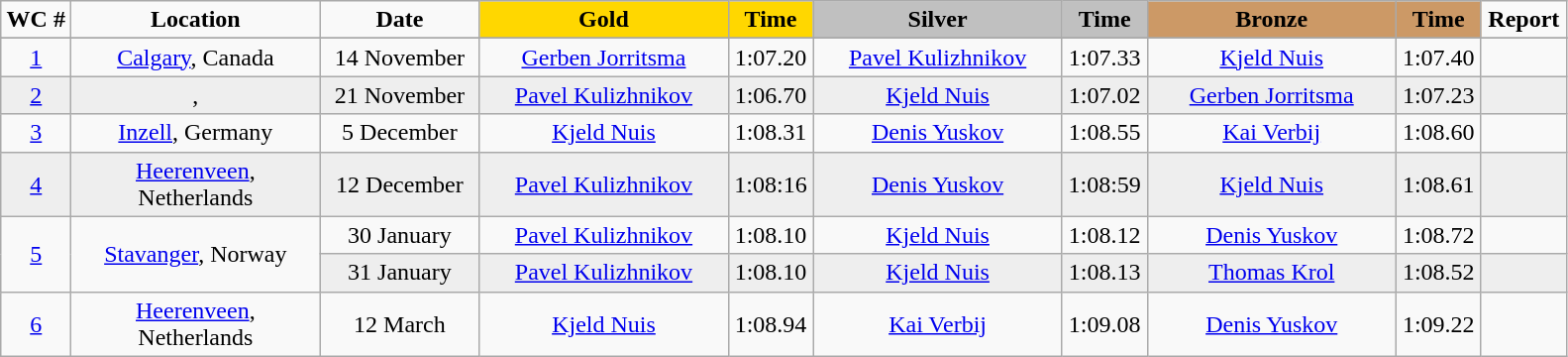<table class="wikitable">
<tr>
<td width="40" align="center"><strong>WC #</strong></td>
<td width="160" align="center"><strong>Location</strong></td>
<td width="100" align="center"><strong>Date</strong></td>
<td width="160" bgcolor="gold" align="center"><strong>Gold</strong></td>
<td width="50" bgcolor="gold" align="center"><strong>Time</strong></td>
<td width="160" bgcolor="silver" align="center"><strong>Silver</strong></td>
<td width="50" bgcolor="silver" align="center"><strong>Time</strong></td>
<td width="160" bgcolor="#CC9966" align="center"><strong>Bronze</strong></td>
<td width="50" bgcolor="#CC9966" align="center"><strong>Time</strong></td>
<td width="50" align="center"><strong>Report</strong></td>
</tr>
<tr bgcolor="#cccccc">
</tr>
<tr>
<td align="center"><a href='#'>1</a></td>
<td align="center"><a href='#'>Calgary</a>, Canada</td>
<td align="center">14 November</td>
<td align="center"><a href='#'>Gerben Jorritsma</a><br><small></small></td>
<td align="center">1:07.20</td>
<td align="center"><a href='#'>Pavel Kulizhnikov</a><br><small></small></td>
<td align="center">1:07.33</td>
<td align="center"><a href='#'>Kjeld Nuis</a><br><small></small></td>
<td align="center">1:07.40</td>
<td align="center"></td>
</tr>
<tr bgcolor="#eeeeee">
<td align="center"><a href='#'>2</a></td>
<td align="center">, </td>
<td align="center">21 November</td>
<td align="center"><a href='#'>Pavel Kulizhnikov</a><br><small></small></td>
<td align="center">1:06.70</td>
<td align="center"><a href='#'>Kjeld Nuis</a><br><small></small></td>
<td align="center">1:07.02</td>
<td align="center"><a href='#'>Gerben Jorritsma</a><br><small></small></td>
<td align="center">1:07.23</td>
<td align="center"></td>
</tr>
<tr>
<td align="center"><a href='#'>3</a></td>
<td align="center"><a href='#'>Inzell</a>, Germany</td>
<td align="center">5 December</td>
<td align="center"><a href='#'>Kjeld Nuis</a><br><small></small></td>
<td align="center">1:08.31</td>
<td align="center"><a href='#'>Denis Yuskov</a><br><small></small></td>
<td align="center">1:08.55</td>
<td align="center"><a href='#'>Kai Verbij</a><br><small></small></td>
<td align="center">1:08.60</td>
<td align="center"></td>
</tr>
<tr bgcolor="#eeeeee">
<td align="center"><a href='#'>4</a></td>
<td align="center"><a href='#'>Heerenveen</a>, Netherlands</td>
<td align="center">12 December</td>
<td align="center"><a href='#'>Pavel Kulizhnikov</a><br><small></small></td>
<td align="center">1:08:16</td>
<td align="center"><a href='#'>Denis Yuskov</a><br><small></small></td>
<td align="center">1:08:59</td>
<td align="center"><a href='#'>Kjeld Nuis</a><br><small></small></td>
<td align="center">1:08.61</td>
<td align="center"></td>
</tr>
<tr>
<td rowspan=2 align="center"><a href='#'>5</a></td>
<td rowspan=2 align="center"><a href='#'>Stavanger</a>, Norway</td>
<td align="center">30 January</td>
<td align="center"><a href='#'>Pavel Kulizhnikov</a><br><small></small></td>
<td align="center">1:08.10</td>
<td align="center"><a href='#'>Kjeld Nuis</a><br><small></small></td>
<td align="center">1:08.12</td>
<td align="center"><a href='#'>Denis Yuskov</a><br><small></small></td>
<td align="center">1:08.72</td>
<td align="center"></td>
</tr>
<tr bgcolor="#eeeeee">
<td align="center">31 January</td>
<td align="center"><a href='#'>Pavel Kulizhnikov</a><br><small></small></td>
<td align="center">1:08.10</td>
<td align="center"><a href='#'>Kjeld Nuis</a><br><small></small></td>
<td align="center">1:08.13</td>
<td align="center"><a href='#'>Thomas Krol</a><br><small></small></td>
<td align="center">1:08.52</td>
<td align="center"></td>
</tr>
<tr>
<td align="center"><a href='#'>6</a></td>
<td align="center"><a href='#'>Heerenveen</a>, Netherlands</td>
<td align="center">12 March</td>
<td align="center"><a href='#'>Kjeld Nuis</a><br><small></small></td>
<td align="center">1:08.94</td>
<td align="center"><a href='#'>Kai Verbij</a><br><small></small></td>
<td align="center">1:09.08</td>
<td align="center"><a href='#'>Denis Yuskov</a><br><small></small></td>
<td align="center">1:09.22</td>
<td align="center"></td>
</tr>
</table>
